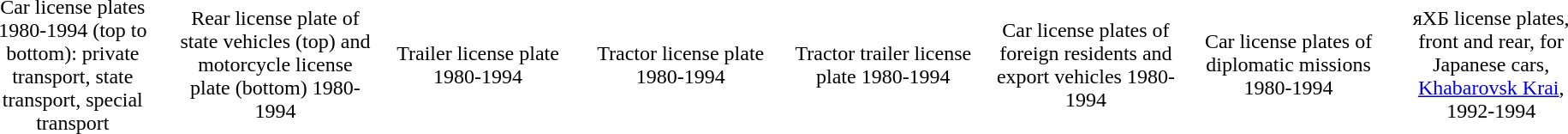<table class="graytable" style="text-align:center">
<tr>
<td width="12%"><br>
</td>
<td width="12%"><br></td>
<td width="12%"></td>
<td width="12%"></td>
<td width="12%"></td>
<td width="12%"><br></td>
<td width="12%"><br></td>
<td width="12%"></td>
</tr>
<tr>
<td>Car license plates 1980-1994 (top to bottom): private transport, state transport, special transport</td>
<td>Rear license plate of state vehicles (top) and motorcycle license plate (bottom) 1980-1994</td>
<td>Trailer license plate 1980-1994</td>
<td>Tractor license plate 1980-1994</td>
<td>Tractor trailer license plate 1980-1994</td>
<td>Car license plates of foreign residents and export vehicles 1980-1994</td>
<td>Car license plates of diplomatic missions 1980-1994</td>
<td>яХБ license plates, front and rear, for Japanese cars, <a href='#'>Khabarovsk Krai</a>, 1992-1994</td>
</tr>
<tr>
</tr>
</table>
